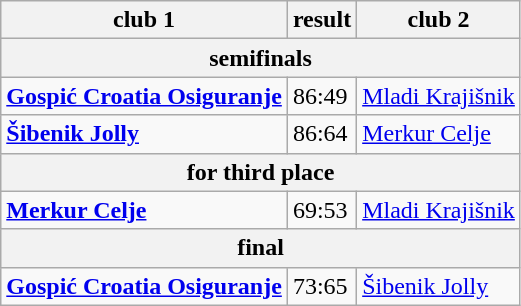<table class="wikitable">
<tr>
<th>club 1</th>
<th>result</th>
<th>club 2</th>
</tr>
<tr>
<th colspan="3">semifinals</th>
</tr>
<tr>
<td> <strong><a href='#'>Gospić Croatia Osiguranje</a></strong></td>
<td>86:49</td>
<td> <a href='#'>Mladi Krajišnik</a></td>
</tr>
<tr>
<td> <strong><a href='#'>Šibenik Jolly</a></strong></td>
<td>86:64</td>
<td> <a href='#'>Merkur Celje</a></td>
</tr>
<tr>
<th colspan="3">for third place</th>
</tr>
<tr>
<td> <strong><a href='#'>Merkur Celje</a></strong></td>
<td>69:53</td>
<td> <a href='#'>Mladi Krajišnik</a></td>
</tr>
<tr>
<th colspan="3">final</th>
</tr>
<tr>
<td> <strong><a href='#'>Gospić Croatia Osiguranje</a></strong></td>
<td>73:65</td>
<td> <a href='#'>Šibenik Jolly</a></td>
</tr>
</table>
